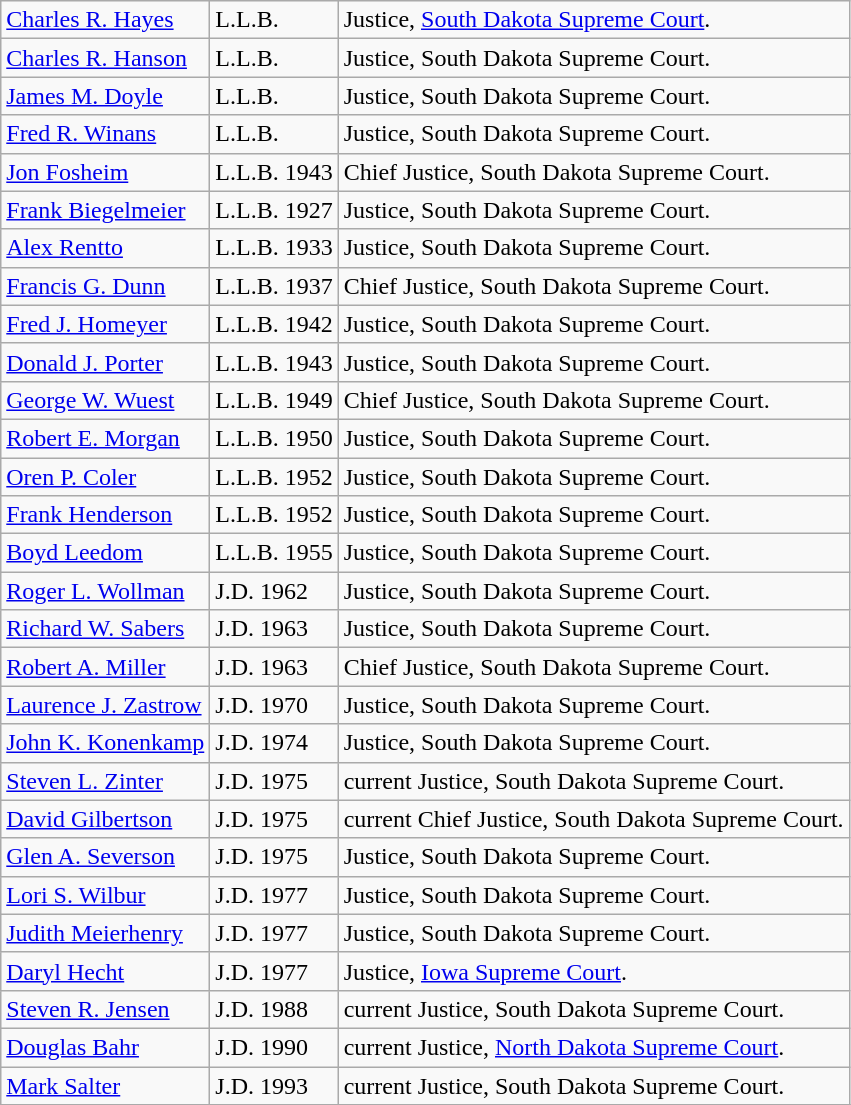<table class="wikitable">
<tr>
<td><a href='#'>Charles R. Hayes</a></td>
<td>L.L.B.</td>
<td>Justice, <a href='#'>South Dakota Supreme Court</a>.</td>
</tr>
<tr>
<td><a href='#'>Charles R. Hanson</a></td>
<td>L.L.B.</td>
<td>Justice, South Dakota Supreme Court.</td>
</tr>
<tr>
<td><a href='#'>James M. Doyle</a></td>
<td>L.L.B.</td>
<td>Justice, South Dakota Supreme Court.</td>
</tr>
<tr>
<td><a href='#'>Fred R. Winans</a></td>
<td>L.L.B.</td>
<td>Justice, South Dakota Supreme Court.</td>
</tr>
<tr>
<td><a href='#'>Jon Fosheim</a></td>
<td>L.L.B. 1943</td>
<td>Chief Justice, South Dakota Supreme Court.</td>
</tr>
<tr>
<td><a href='#'>Frank Biegelmeier</a></td>
<td>L.L.B. 1927</td>
<td>Justice, South Dakota Supreme Court.</td>
</tr>
<tr>
<td><a href='#'>Alex Rentto</a></td>
<td>L.L.B. 1933</td>
<td>Justice, South Dakota Supreme Court.</td>
</tr>
<tr>
<td><a href='#'>Francis G. Dunn</a></td>
<td>L.L.B. 1937</td>
<td>Chief Justice, South Dakota Supreme Court.</td>
</tr>
<tr>
<td><a href='#'>Fred J. Homeyer</a></td>
<td>L.L.B. 1942</td>
<td>Justice, South Dakota Supreme Court.</td>
</tr>
<tr>
<td><a href='#'>Donald J. Porter</a></td>
<td>L.L.B. 1943</td>
<td>Justice, South Dakota Supreme Court.</td>
</tr>
<tr>
<td><a href='#'>George W. Wuest</a></td>
<td>L.L.B. 1949</td>
<td>Chief Justice, South Dakota Supreme Court.</td>
</tr>
<tr>
<td><a href='#'>Robert E. Morgan</a></td>
<td>L.L.B. 1950</td>
<td>Justice, South Dakota Supreme Court.</td>
</tr>
<tr>
<td><a href='#'>Oren P. Coler</a></td>
<td>L.L.B. 1952</td>
<td>Justice, South Dakota Supreme Court.</td>
</tr>
<tr>
<td><a href='#'>Frank Henderson</a></td>
<td>L.L.B. 1952</td>
<td>Justice, South Dakota Supreme Court.</td>
</tr>
<tr>
<td><a href='#'>Boyd Leedom</a></td>
<td>L.L.B. 1955</td>
<td>Justice, South Dakota Supreme Court.</td>
</tr>
<tr>
<td><a href='#'>Roger L. Wollman</a></td>
<td>J.D. 1962</td>
<td>Justice, South Dakota Supreme Court.</td>
</tr>
<tr>
<td><a href='#'>Richard W. Sabers</a></td>
<td>J.D. 1963</td>
<td>Justice, South Dakota Supreme Court.</td>
</tr>
<tr>
<td><a href='#'>Robert A. Miller</a></td>
<td>J.D. 1963</td>
<td>Chief Justice, South Dakota Supreme Court.</td>
</tr>
<tr>
<td><a href='#'>Laurence J. Zastrow</a></td>
<td>J.D. 1970</td>
<td>Justice, South Dakota Supreme Court.</td>
</tr>
<tr>
<td><a href='#'>John K. Konenkamp</a></td>
<td>J.D. 1974</td>
<td>Justice, South Dakota Supreme Court.</td>
</tr>
<tr>
<td><a href='#'>Steven L. Zinter</a></td>
<td>J.D. 1975</td>
<td>current Justice, South Dakota Supreme Court.</td>
</tr>
<tr>
<td><a href='#'>David Gilbertson</a></td>
<td>J.D. 1975</td>
<td>current Chief Justice, South Dakota Supreme Court.</td>
</tr>
<tr>
<td><a href='#'>Glen A. Severson</a></td>
<td>J.D. 1975</td>
<td>Justice, South Dakota Supreme Court.</td>
</tr>
<tr>
<td><a href='#'>Lori S. Wilbur</a></td>
<td>J.D. 1977</td>
<td>Justice, South Dakota Supreme Court.</td>
</tr>
<tr>
<td><a href='#'>Judith Meierhenry</a></td>
<td>J.D. 1977</td>
<td>Justice, South Dakota Supreme Court.</td>
</tr>
<tr>
<td><a href='#'>Daryl Hecht</a></td>
<td>J.D. 1977</td>
<td>Justice, <a href='#'>Iowa Supreme Court</a>.</td>
</tr>
<tr>
<td><a href='#'>Steven R. Jensen</a></td>
<td>J.D. 1988</td>
<td>current Justice, South Dakota Supreme Court.</td>
</tr>
<tr>
<td><a href='#'>Douglas Bahr</a></td>
<td>J.D. 1990</td>
<td>current Justice, <a href='#'>North Dakota Supreme Court</a>.</td>
</tr>
<tr>
<td><a href='#'>Mark Salter</a></td>
<td>J.D. 1993</td>
<td>current Justice, South Dakota Supreme Court.</td>
</tr>
<tr>
</tr>
</table>
